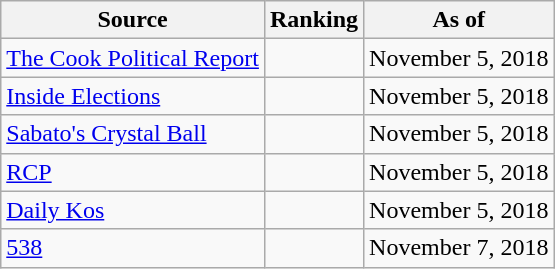<table class="wikitable" style="text-align:center">
<tr>
<th>Source</th>
<th>Ranking</th>
<th>As of</th>
</tr>
<tr>
<td align=left><a href='#'>The Cook Political Report</a></td>
<td></td>
<td>November 5, 2018</td>
</tr>
<tr>
<td align=left><a href='#'>Inside Elections</a></td>
<td></td>
<td>November 5, 2018</td>
</tr>
<tr>
<td align=left><a href='#'>Sabato's Crystal Ball</a></td>
<td></td>
<td>November 5, 2018</td>
</tr>
<tr>
<td align="left"><a href='#'>RCP</a></td>
<td></td>
<td>November 5, 2018</td>
</tr>
<tr>
<td align="left"><a href='#'>Daily Kos</a></td>
<td></td>
<td>November 5, 2018</td>
</tr>
<tr>
<td align="left"><a href='#'>538</a></td>
<td></td>
<td>November 7, 2018</td>
</tr>
</table>
